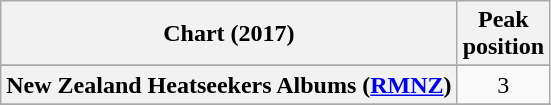<table class="wikitable sortable plainrowheaders" style="text-align:center">
<tr>
<th scope="col">Chart (2017)</th>
<th scope="col">Peak<br> position</th>
</tr>
<tr>
</tr>
<tr>
</tr>
<tr>
</tr>
<tr>
</tr>
<tr>
</tr>
<tr>
</tr>
<tr>
<th scope="row">New Zealand Heatseekers Albums (<a href='#'>RMNZ</a>)</th>
<td>3</td>
</tr>
<tr>
</tr>
<tr>
</tr>
<tr>
</tr>
<tr>
</tr>
<tr>
</tr>
</table>
